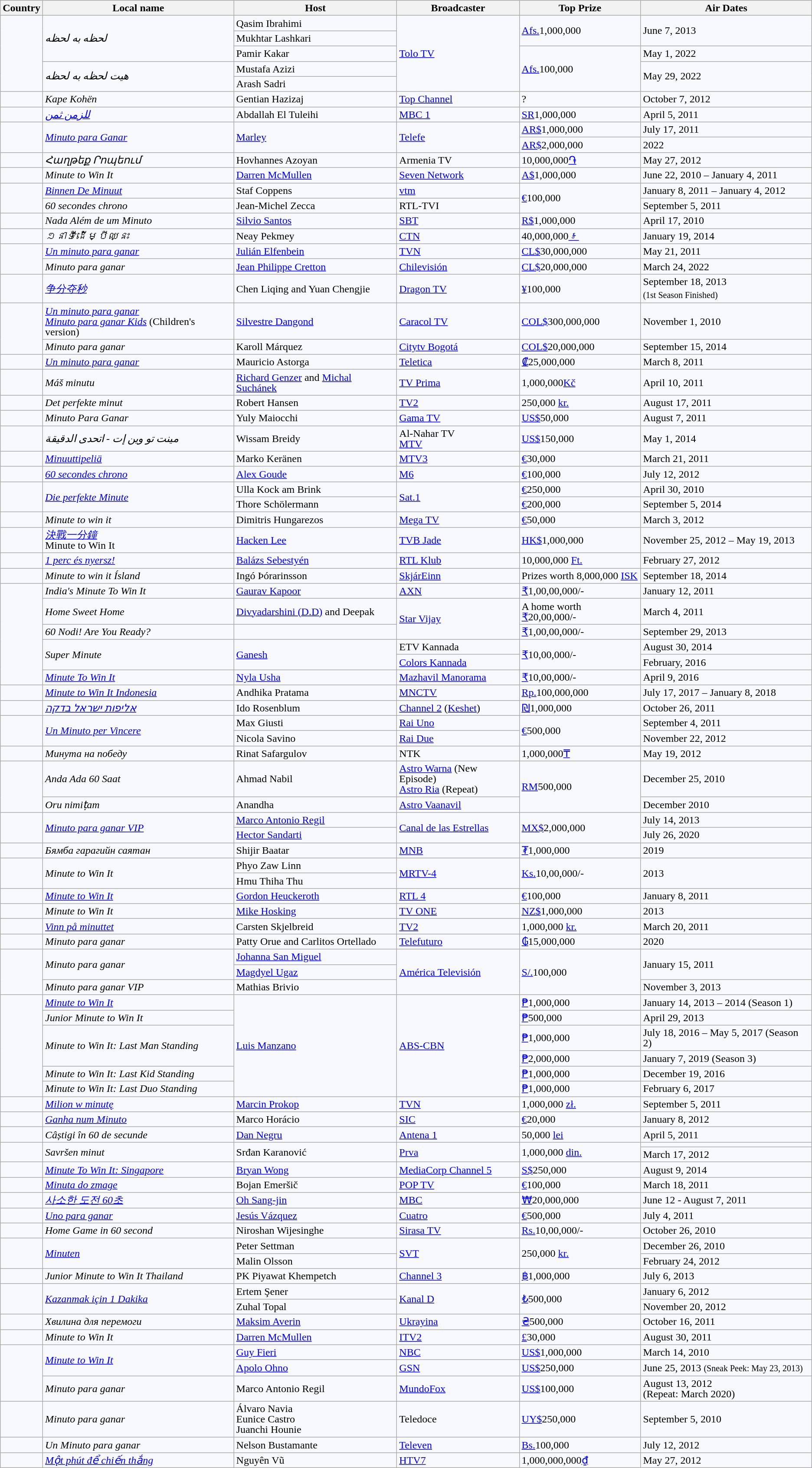<table class="wikitable" style="line-height:16px; background:#F8F8FF;">
<tr>
<th>Country</th>
<th>Local name</th>
<th>Host</th>
<th>Broadcaster</th>
<th>Top Prize</th>
<th>Air Dates</th>
</tr>
<tr>
<td rowspan="5"></td>
<td rowspan="3"><em>لحظه به لحظه</em><br></td>
<td>Qasim Ibrahimi</td>
<td rowspan="5"><a href='#'>Tolo TV</a></td>
<td rowspan="2"><a href='#'>Afs.</a>1,000,000</td>
<td rowspan="2">June 7, 2013</td>
</tr>
<tr>
<td>Mukhtar Lashkari</td>
</tr>
<tr>
<td>Pamir Kakar</td>
<td rowspan="3"><a href='#'>Afs.</a>100,000</td>
<td>May 1, 2022</td>
</tr>
<tr>
<td rowspan="2"><em>هیت لحظه به لحظه</em><br></td>
<td>Mustafa Azizi</td>
<td rowspan="2">May 29, 2022</td>
</tr>
<tr>
<td>Arash Sadri</td>
</tr>
<tr>
<td></td>
<td><em>Kape Kohën</em></td>
<td>Gentian Hazizaj</td>
<td><a href='#'>Top Channel</a></td>
<td>?</td>
<td>October 7, 2012</td>
</tr>
<tr>
<td></td>
<td><em><a href='#'>للزمن ثمن</a></em><br></td>
<td>Abdallah El Tuleihi</td>
<td><a href='#'>MBC 1</a></td>
<td><a href='#'>SR</a>1,000,000</td>
<td>April 5, 2011</td>
</tr>
<tr>
<td rowspan="2"></td>
<td rowspan="2"><em><a href='#'>Minuto para Ganar</a></em></td>
<td rowspan="2"><a href='#'>Marley</a></td>
<td rowspan="2"><a href='#'>Telefe</a></td>
<td><a href='#'>AR$</a>1,000,000</td>
<td>July 17, 2011</td>
</tr>
<tr>
<td><a href='#'>AR$</a>2,000,000</td>
<td>2022</td>
</tr>
<tr>
<td></td>
<td><em>Հաղթեք Րոպեում</em><br></td>
<td>Hovhannes Azoyan</td>
<td>Armenia TV</td>
<td>10,000,000<a href='#'>֏</a></td>
<td>May 27, 2012</td>
</tr>
<tr>
<td></td>
<td><em>Minute to Win It</em></td>
<td><a href='#'>Darren McMullen</a></td>
<td><a href='#'>Seven Network</a></td>
<td><a href='#'>A$</a>1,000,000</td>
<td>June 22, 2010 – January 4, 2011</td>
</tr>
<tr>
<td rowspan="2"></td>
<td><em><a href='#'>Binnen De Minuut</a></em> </td>
<td>Staf Coppens</td>
<td><a href='#'>vtm</a></td>
<td rowspan="2"><a href='#'>€</a>100,000</td>
<td>January 8, 2011 – January 4, 2012</td>
</tr>
<tr>
<td><em>60 secondes chrono</em> </td>
<td>Jean-Michel Zecca</td>
<td>RTL-TVI</td>
<td>September 5, 2011</td>
</tr>
<tr>
<td></td>
<td><em>Nada Além de um Minuto</em><br></td>
<td><a href='#'>Silvio Santos</a></td>
<td><a href='#'>SBT</a></td>
<td><a href='#'>R$</a>1,000,000</td>
<td>April 17, 2010</td>
</tr>
<tr>
<td></td>
<td><em>១នាទីដើម្បីឈ្នះ</em><br></td>
<td>Neay Pekmey</td>
<td><a href='#'>CTN</a></td>
<td>40,000,000<a href='#'>៛</a></td>
<td>January 19, 2014</td>
</tr>
<tr>
<td rowspan="2"></td>
<td><em><a href='#'>Un minuto para ganar</a></em></td>
<td><a href='#'>Julián Elfenbein</a></td>
<td><a href='#'>TVN</a></td>
<td><a href='#'>CL$</a>30,000,000</td>
<td>May 21, 2011</td>
</tr>
<tr>
<td><em>Minuto para ganar</em></td>
<td><a href='#'>Jean Philippe Cretton</a></td>
<td><a href='#'>Chilevisión</a></td>
<td><a href='#'>CL$</a>20,000,000</td>
<td>March 24, 2022</td>
</tr>
<tr>
<td></td>
<td><em><a href='#'>争分夺秒</a></em><br></td>
<td>Chen Liqing and Yuan Chengjie</td>
<td><a href='#'>Dragon TV</a></td>
<td><a href='#'>¥</a>100,000</td>
<td>September 18, 2013<br><sub>(1st Season Finished)</sub></td>
</tr>
<tr>
<td rowspan="2"></td>
<td><em><a href='#'>Un minuto para ganar</a></em><br><em><a href='#'>Minuto para ganar Kids</a></em> (Children's version)</td>
<td><a href='#'>Silvestre Dangond</a></td>
<td><a href='#'>Caracol TV</a></td>
<td><a href='#'>COL$</a>300,000,000</td>
<td>November 1, 2010</td>
</tr>
<tr>
<td><em>Minuto para ganar</em></td>
<td>Karoll Márquez</td>
<td><a href='#'>Citytv Bogotá</a></td>
<td><a href='#'>COL$</a>20,000,000</td>
<td>September 15, 2014</td>
</tr>
<tr>
<td></td>
<td><em><a href='#'>Un minuto para ganar</a></em></td>
<td>Mauricio Astorga</td>
<td><a href='#'>Teletica</a></td>
<td><a href='#'>₡</a>25,000,000</td>
<td>March 8, 2011</td>
</tr>
<tr>
<td></td>
<td><em>Máš minutu</em></td>
<td><a href='#'>Richard Genzer</a> and <a href='#'>Michal Suchánek</a></td>
<td><a href='#'>TV Prima</a></td>
<td>1,000,000<a href='#'>Kč</a></td>
<td>April 10, 2011</td>
</tr>
<tr>
<td></td>
<td><em>Det perfekte minut</em></td>
<td>Robert Hansen</td>
<td><a href='#'>TV2</a></td>
<td>250,000 <a href='#'>kr.</a></td>
<td>August 17, 2011</td>
</tr>
<tr>
<td></td>
<td><em>Minuto Para Ganar</em></td>
<td>Yuly Maiocchi</td>
<td><a href='#'>Gama TV</a></td>
<td><a href='#'>US$</a>50,000</td>
<td>August 7, 2011</td>
</tr>
<tr>
<td></td>
<td><em>مينت تو وين إت - اتحدى الدقيقة</em><br></td>
<td>Wissam Breidy</td>
<td>Al-Nahar TV<br><a href='#'>MTV</a></td>
<td><a href='#'>US$</a>150,000</td>
<td>May 1, 2014</td>
</tr>
<tr>
<td></td>
<td><em><a href='#'>Minuuttipeliä</a></em></td>
<td>Marko Keränen</td>
<td><a href='#'>MTV3</a></td>
<td><a href='#'>€</a>30,000</td>
<td>March 21, 2011</td>
</tr>
<tr>
<td></td>
<td><em><a href='#'>60 secondes chrono</a></em></td>
<td><a href='#'>Alex Goude</a></td>
<td><a href='#'>M6</a></td>
<td><a href='#'>€</a>100,000</td>
<td>July 12, 2012</td>
</tr>
<tr>
<td rowspan="2"></td>
<td rowspan="2"><em><a href='#'>Die perfekte Minute</a></em></td>
<td>Ulla Kock am Brink </td>
<td rowspan="2"><a href='#'>Sat.1</a></td>
<td><a href='#'>€</a>250,000</td>
<td>April 30, 2010</td>
</tr>
<tr>
<td>Thore Schölermann </td>
<td><a href='#'>€</a>200,000</td>
<td>September 5, 2014</td>
</tr>
<tr>
<td></td>
<td><em>Minute to win it</em></td>
<td>Dimitris Hungarezos</td>
<td><a href='#'>Mega TV</a></td>
<td><a href='#'>€</a>50,000</td>
<td>March 3, 2012</td>
</tr>
<tr>
<td></td>
<td><em><a href='#'>決戰一分鐘</a></em><br>Minute to Win It</td>
<td><a href='#'>Hacken Lee</a></td>
<td><a href='#'>TVB Jade</a></td>
<td><a href='#'>HK$</a>1,000,000</td>
<td>November 25, 2012 – May 19, 2013</td>
</tr>
<tr>
<td></td>
<td><em><a href='#'>1 perc és nyersz!</a></em></td>
<td><a href='#'>Balázs Sebestyén</a></td>
<td><a href='#'>RTL Klub</a></td>
<td>10,000,000 <a href='#'>Ft.</a></td>
<td>February 27, 2012</td>
</tr>
<tr>
<td></td>
<td><em>Minute to win it Ísland</em></td>
<td>Ingó Þórarinsson</td>
<td><a href='#'>SkjárEinn</a></td>
<td>Prizes worth 8,000,000 <a href='#'>ISK</a></td>
<td>September 18, 2014</td>
</tr>
<tr>
<td rowspan="6"></td>
<td><em>India's Minute To Win It</em></td>
<td><a href='#'>Gaurav Kapoor</a></td>
<td><a href='#'>AXN</a></td>
<td><a href='#'>₹</a>1,00,00,000/-</td>
<td>January 12, 2011</td>
</tr>
<tr>
<td><em>Home Sweet Home</em> </td>
<td><a href='#'>Divyadarshini (D.D)</a> and Deepak</td>
<td rowspan="2"><a href='#'>Star Vijay</a></td>
<td>A home worth <a href='#'>₹</a>20,00,000/-</td>
<td>March 4, 2011</td>
</tr>
<tr>
<td><em>60 Nodi! Are You Ready?</em> </td>
<td></td>
<td><a href='#'>₹</a>1,00,00,000/-</td>
<td>September 29, 2013</td>
</tr>
<tr>
<td rowspan="2"><em>Super Minute</em> </td>
<td rowspan="2"><a href='#'>Ganesh</a></td>
<td>ETV Kannada</td>
<td rowspan="2"><a href='#'>₹</a>10,00,000/-</td>
<td>August 30, 2014</td>
</tr>
<tr>
<td><a href='#'>Colors Kannada</a></td>
<td>February, 2016</td>
</tr>
<tr>
<td><em><a href='#'>Minute To Win It</a></em> </td>
<td><a href='#'>Nyla Usha</a></td>
<td><a href='#'>Mazhavil Manorama</a></td>
<td><a href='#'>₹</a>10,00,000/-</td>
<td>April 9, 2016</td>
</tr>
<tr>
<td></td>
<td><em><a href='#'>Minute to Win It Indonesia</a></em></td>
<td>Andhika Pratama</td>
<td><a href='#'>MNCTV</a></td>
<td><a href='#'>Rp.</a>100,000,000</td>
<td>July 17, 2017 – January 8, 2018</td>
</tr>
<tr>
<td></td>
<td><em><a href='#'>אליפות ישראל בדקה</a></em><br></td>
<td>Ido Rosenblum</td>
<td><a href='#'>Channel 2</a> (<a href='#'>Keshet</a>)</td>
<td><a href='#'>₪</a>1,000,000</td>
<td>October 26, 2011</td>
</tr>
<tr>
<td rowspan="2"></td>
<td rowspan="2"><a href='#'><em>Un Minuto per Vincere</em></a></td>
<td>Max Giusti </td>
<td><a href='#'>Rai Uno</a></td>
<td rowspan="2"><a href='#'>€</a>500,000</td>
<td>September 4, 2011</td>
</tr>
<tr>
<td>Nicola Savino </td>
<td><a href='#'>Rai Due</a></td>
<td>November 22, 2012</td>
</tr>
<tr>
<td></td>
<td><em>Минута на победу</em><br></td>
<td>Rinat Safargulov</td>
<td>NTK</td>
<td>1,000,000<a href='#'>₸</a></td>
<td>May 19, 2012</td>
</tr>
<tr>
<td rowspan="2"></td>
<td><em>Anda Ada 60 Saat</em> </td>
<td>Ahmad Nabil</td>
<td><a href='#'>Astro Warna</a> (New Episode)<br><a href='#'>Astro Ria</a> (Repeat)</td>
<td rowspan="2"><a href='#'>RM</a>500,000</td>
<td>December 25, 2010</td>
</tr>
<tr>
<td><em>Oru nimiṭam</em> </td>
<td>Anandha</td>
<td><a href='#'>Astro Vaanavil</a></td>
<td>December 2010</td>
</tr>
<tr>
<td rowspan="2"></td>
<td rowspan="2"><em><a href='#'>Minuto para ganar VIP</a></em></td>
<td><a href='#'>Marco Antonio Regil</a></td>
<td rowspan="2"><a href='#'>Canal de las Estrellas</a></td>
<td rowspan="2"><a href='#'>MX$</a>2,000,000</td>
<td>July 14, 2013</td>
</tr>
<tr>
<td><a href='#'>Hector Sandarti</a></td>
<td>July 26, 2020</td>
</tr>
<tr>
<td></td>
<td><em>Бямба гарагийн саятан</em><br></td>
<td>Shijir Baatar</td>
<td><a href='#'>MNB</a></td>
<td><a href='#'>₮</a>1,000,000</td>
<td>2019</td>
</tr>
<tr>
<td rowspan="2"></td>
<td rowspan="2"><em>Minute to Win It</em></td>
<td>Phyo Zaw Linn</td>
<td rowspan="2"><a href='#'>MRTV-4</a></td>
<td rowspan="2"><a href='#'>Ks.</a>10,00,000/-</td>
<td rowspan="2">2013</td>
</tr>
<tr>
<td>Hmu Thiha Thu</td>
</tr>
<tr>
<td></td>
<td><em><a href='#'>Minute to Win It</a></em></td>
<td><a href='#'>Gordon Heuckeroth</a></td>
<td><a href='#'>RTL 4</a></td>
<td><a href='#'>€</a>100,000</td>
<td>January 8, 2011</td>
</tr>
<tr>
<td></td>
<td><em>Minute to Win It</em></td>
<td><a href='#'>Mike Hosking</a></td>
<td><a href='#'>TV ONE</a></td>
<td><a href='#'>NZ$</a>1,000,000</td>
<td>2013</td>
</tr>
<tr>
<td></td>
<td><em><a href='#'>Vinn på minuttet</a></em></td>
<td>Carsten Skjelbreid</td>
<td><a href='#'>TV2</a></td>
<td>1,000,000 <a href='#'>kr.</a></td>
<td>March 20, 2011</td>
</tr>
<tr>
<td></td>
<td><em>Minuto para ganar</em></td>
<td>Patty Orue and Carlitos Ortellado</td>
<td><a href='#'>Telefuturo</a></td>
<td><a href='#'>₲</a>15,000,000</td>
<td>2020</td>
</tr>
<tr>
<td rowspan="3"></td>
<td rowspan="2"><em>Minuto para ganar</em></td>
<td><a href='#'>Johanna San Miguel</a> </td>
<td rowspan="3"><a href='#'>América Televisión</a></td>
<td rowspan="3"><a href='#'>S/.</a>100,000</td>
<td rowspan="2">January 15, 2011</td>
</tr>
<tr>
<td><a href='#'>Magdyel Ugaz</a> </td>
</tr>
<tr>
<td><em>Minuto para ganar VIP</em></td>
<td>Mathias Brivio</td>
<td>November 3, 2013</td>
</tr>
<tr>
<td rowspan="6"></td>
<td><em><a href='#'>Minute to Win It</a></em></td>
<td rowspan="6"><a href='#'>Luis Manzano</a></td>
<td rowspan="6"><a href='#'>ABS-CBN</a></td>
<td><a href='#'>₱</a>1,000,000</td>
<td>January 14, 2013 – 2014 (Season 1)</td>
</tr>
<tr>
<td><em>Junior Minute to Win It</em></td>
<td><a href='#'>₱</a>500,000</td>
<td>April 29, 2013</td>
</tr>
<tr>
<td rowspan="2"><em>Minute to Win It: Last Man Standing</em></td>
<td><a href='#'>₱</a>1,000,000</td>
<td>July 18, 2016 – May 5, 2017 (Season 2)</td>
</tr>
<tr>
<td><a href='#'>₱</a>2,000,000</td>
<td>January 7, 2019 (Season 3)</td>
</tr>
<tr>
<td><em>Minute to Win It: Last Kid Standing</em></td>
<td><a href='#'>₱</a>1,000,000</td>
<td>December 19, 2016</td>
</tr>
<tr>
<td><em>Minute to Win It: Last Duo Standing</em></td>
<td><a href='#'>₱</a>1,000,000</td>
<td>February 6, 2017</td>
</tr>
<tr>
<td></td>
<td><a href='#'><em>Milion w minutę</em></a></td>
<td><a href='#'>Marcin Prokop</a></td>
<td><a href='#'>TVN</a></td>
<td>1,000,000 <a href='#'>zł.</a></td>
<td>September 5, 2011</td>
</tr>
<tr>
<td></td>
<td><em><a href='#'>Ganha num Minuto</a></em></td>
<td>Marco Horácio</td>
<td><a href='#'>SIC</a></td>
<td><a href='#'>€</a>20,000</td>
<td>January 8, 2012</td>
</tr>
<tr>
<td></td>
<td><em>Câștigi în 60 de secunde</em></td>
<td><a href='#'>Dan Negru</a></td>
<td><a href='#'>Antena 1</a></td>
<td>50,000 <a href='#'>lei</a></td>
<td>April 5, 2011</td>
</tr>
<tr>
<td rowspan="2"></td>
<td rowspan="2"><em>Savršen minut</em></td>
<td rowspan="2">Srđan Karanović</td>
<td rowspan="2"><a href='#'>Prva</a></td>
<td rowspan="2">1,000,000 <a href='#'>din.</a></td>
<td></td>
</tr>
<tr>
<td>March 17, 2012</td>
</tr>
<tr>
<td></td>
<td><em><a href='#'>Minute To Win It: Singapore</a></em></td>
<td><a href='#'>Bryan Wong</a></td>
<td><a href='#'>MediaCorp Channel 5</a></td>
<td><a href='#'>S$</a>250,000</td>
<td>August 9, 2014</td>
</tr>
<tr>
<td></td>
<td><em><a href='#'>Minuta do zmage</a></em></td>
<td>Bojan Emeršič</td>
<td><a href='#'>POP TV</a></td>
<td><a href='#'>€</a>100,000</td>
<td>March 18, 2011</td>
</tr>
<tr>
<td></td>
<td><em><a href='#'>사소한 도전 60초</a></em><br></td>
<td><a href='#'>Oh Sang-jin</a></td>
<td><a href='#'>MBC</a></td>
<td><a href='#'>₩</a>20,000,000</td>
<td>June 12 - August 7, 2011</td>
</tr>
<tr>
<td></td>
<td><em><a href='#'>Uno para ganar</a></em></td>
<td><a href='#'>Jesús Vázquez</a></td>
<td><a href='#'>Cuatro</a></td>
<td><a href='#'>€</a>500,000</td>
<td>July 4, 2011</td>
</tr>
<tr>
<td></td>
<td><em>Home Game in 60 second</em></td>
<td>Niroshan Wijesinghe</td>
<td><a href='#'>Sirasa TV</a></td>
<td><a href='#'>Rs.</a>10,00,000/-</td>
<td>October 26, 2010</td>
</tr>
<tr>
<td rowspan="2"></td>
<td rowspan="2"><em><a href='#'>Minuten</a></em></td>
<td>Peter Settman </td>
<td rowspan="2"><a href='#'>SVT</a></td>
<td rowspan="2">250,000 <a href='#'>kr.</a></td>
<td>December 26, 2010</td>
</tr>
<tr>
<td>Malin Olsson </td>
<td>February 24, 2012</td>
</tr>
<tr>
<td></td>
<td><em>Junior Minute to Win It Thailand</em></td>
<td>PK Piyawat Khempetch</td>
<td><a href='#'>Channel 3</a></td>
<td><a href='#'>฿</a>1,000,000</td>
<td>July 6, 2013</td>
</tr>
<tr>
<td rowspan="2"></td>
<td rowspan="2"><em><a href='#'>Kazanmak için 1 Dakika</a></em></td>
<td>Ertem Şener </td>
<td rowspan="2"><a href='#'>Kanal D</a></td>
<td rowspan="2"><a href='#'>₺</a>500,000</td>
<td>January 6, 2012</td>
</tr>
<tr>
<td>Zuhal Topal </td>
<td>November 20, 2012</td>
</tr>
<tr>
<td></td>
<td><em>Хвилина для перемоги</em><br></td>
<td><a href='#'>Maksim Averin</a></td>
<td><a href='#'>Ukrayina</a></td>
<td><a href='#'>₴</a>500,000</td>
<td>October 16, 2011</td>
</tr>
<tr>
<td></td>
<td><em>Minute to Win It</em></td>
<td><a href='#'>Darren McMullen</a></td>
<td><a href='#'>ITV2</a></td>
<td><a href='#'>£</a>30,000</td>
<td>August 30, 2011</td>
</tr>
<tr>
<td rowspan="3"></td>
<td rowspan="2"><em><a href='#'>Minute to Win It</a></em> </td>
<td><a href='#'>Guy Fieri</a> </td>
<td><a href='#'>NBC</a></td>
<td><a href='#'>US$</a>1,000,000</td>
<td>March 14, 2010</td>
</tr>
<tr>
<td><a href='#'>Apolo Ohno</a> </td>
<td><a href='#'>GSN</a></td>
<td><a href='#'>US$</a>250,000</td>
<td>June 25, 2013 <small>(Sneak Peek: May 23, 2013)</small></td>
</tr>
<tr>
<td><em>Minuto para ganar</em> </td>
<td>Marco Antonio Regil</td>
<td><a href='#'>MundoFox</a></td>
<td><a href='#'>US$</a>100,000</td>
<td>August 13, 2012<br>(Repeat: March 2020)</td>
</tr>
<tr>
<td></td>
<td><em>Minuto para ganar</em></td>
<td>Álvaro Navia<br>Eunice Castro<br>Juanchi Hounie</td>
<td>Teledoce</td>
<td><a href='#'>UY$</a>250,000</td>
<td>September 5, 2010</td>
</tr>
<tr>
<td></td>
<td><em>Un Minuto para ganar</em></td>
<td>Nelson Bustamante</td>
<td><a href='#'>Televen</a></td>
<td><a href='#'>Bs.</a>100,000</td>
<td>July 12, 2012</td>
</tr>
<tr>
<td></td>
<td><em><a href='#'>Một phút để chiến thắng</a></em></td>
<td>Nguyên Vũ</td>
<td><a href='#'>HTV7</a></td>
<td>1,000,000,000<a href='#'>₫</a></td>
<td>May 27, 2012</td>
</tr>
</table>
